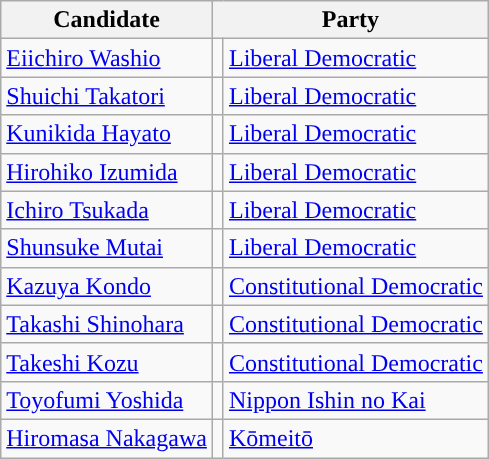<table class="wikitable">
<tr>
<th>Candidate</th>
<th colspan="2">Party</th>
</tr>
<tr>
<td><a href='#'>Eiichiro Washio</a></td>
<td></td>
<td><a href='#'>Liberal Democratic</a></td>
</tr>
<tr>
<td><a href='#'>Shuichi Takatori</a></td>
<td></td>
<td><a href='#'>Liberal Democratic</a></td>
</tr>
<tr>
<td><a href='#'>Kunikida Hayato</a></td>
<td></td>
<td><a href='#'>Liberal Democratic</a></td>
</tr>
<tr>
<td><a href='#'>Hirohiko Izumida</a></td>
<td></td>
<td><a href='#'>Liberal Democratic</a></td>
</tr>
<tr>
<td><a href='#'>Ichiro Tsukada</a></td>
<td></td>
<td><a href='#'>Liberal Democratic</a></td>
</tr>
<tr>
<td><a href='#'>Shunsuke Mutai</a></td>
<td></td>
<td><a href='#'>Liberal Democratic</a></td>
</tr>
<tr>
<td><a href='#'>Kazuya Kondo</a></td>
<td></td>
<td><a href='#'>Constitutional Democratic</a></td>
</tr>
<tr>
<td><a href='#'>Takashi Shinohara</a></td>
<td></td>
<td><a href='#'>Constitutional Democratic</a></td>
</tr>
<tr>
<td><a href='#'>Takeshi Kozu</a></td>
<td></td>
<td><a href='#'>Constitutional Democratic</a></td>
</tr>
<tr>
<td><a href='#'>Toyofumi Yoshida</a></td>
<td></td>
<td><a href='#'>Nippon Ishin no Kai</a></td>
</tr>
<tr>
<td><a href='#'>Hiromasa Nakagawa</a></td>
<td></td>
<td><a href='#'>Kōmeitō</a></td>
</tr>
</table>
